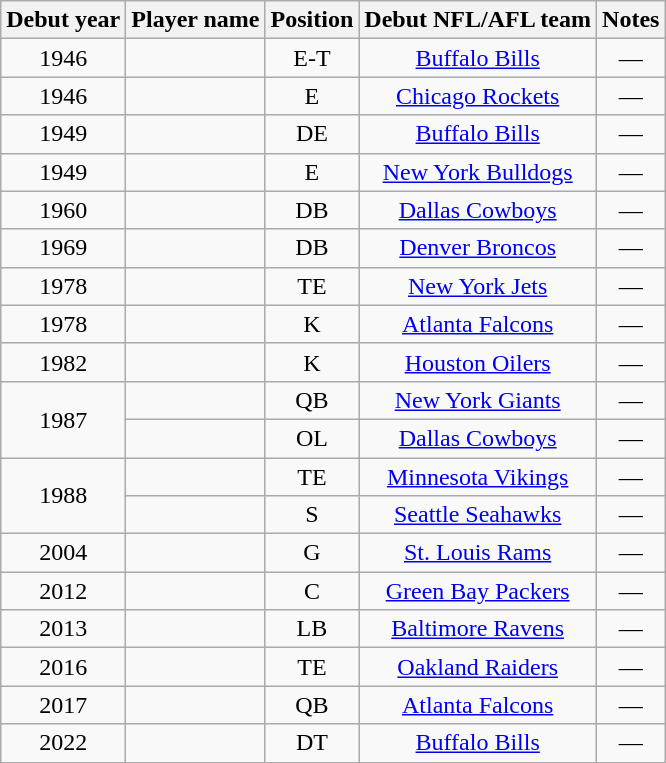<table class="wikitable sortable">
<tr>
<th>Debut year</th>
<th>Player name</th>
<th>Position</th>
<th>Debut NFL/AFL team</th>
<th>Notes</th>
</tr>
<tr>
<td align="center">1946</td>
<td align="center"></td>
<td align="center">E-T</td>
<td align="center"><a href='#'>Buffalo Bills</a></td>
<td align="center">—</td>
</tr>
<tr>
<td align="center">1946</td>
<td align="center"></td>
<td align="center">E</td>
<td align="center"><a href='#'>Chicago Rockets</a></td>
<td align="center">—</td>
</tr>
<tr>
<td align="center">1949</td>
<td align="center"></td>
<td align="center">DE</td>
<td align="center"><a href='#'>Buffalo Bills</a></td>
<td align="center">—</td>
</tr>
<tr>
<td align="center">1949</td>
<td align="center"></td>
<td align="center">E</td>
<td align="center"><a href='#'>New York Bulldogs</a></td>
<td align="center">—</td>
</tr>
<tr>
<td align="center">1960</td>
<td align="center"></td>
<td align="center">DB</td>
<td align="center"><a href='#'>Dallas Cowboys</a></td>
<td align="center">—</td>
</tr>
<tr>
<td align="center">1969</td>
<td align="center"></td>
<td align="center">DB</td>
<td align="center"><a href='#'>Denver Broncos</a></td>
<td align="center">—</td>
</tr>
<tr>
<td align="center">1978</td>
<td align="center"></td>
<td align="center">TE</td>
<td align="center"><a href='#'>New York Jets</a></td>
<td align="center">—</td>
</tr>
<tr>
<td align="center">1978</td>
<td align="center"></td>
<td align="center">K</td>
<td align="center"><a href='#'>Atlanta Falcons</a></td>
<td align="center">—</td>
</tr>
<tr>
<td align="center">1982</td>
<td align="center"></td>
<td align="center">K</td>
<td align="center"><a href='#'>Houston Oilers</a></td>
<td align="center">—</td>
</tr>
<tr>
<td rowspan="2" align="center">1987</td>
<td align="center"></td>
<td align="center">QB</td>
<td align="center"><a href='#'>New York Giants</a></td>
<td align="center">—</td>
</tr>
<tr>
<td align="center"></td>
<td align="center">OL</td>
<td align="center"><a href='#'>Dallas Cowboys</a></td>
<td align="center">—</td>
</tr>
<tr>
<td rowspan="2" align="center">1988</td>
<td align="center"></td>
<td align="center">TE</td>
<td align="center"><a href='#'>Minnesota Vikings</a></td>
<td align="center">—</td>
</tr>
<tr>
<td align="center"></td>
<td align="center">S</td>
<td align="center"><a href='#'>Seattle Seahawks</a></td>
<td align="center">—</td>
</tr>
<tr>
<td align="center">2004</td>
<td align="center"></td>
<td align="center">G</td>
<td align="center"><a href='#'>St. Louis Rams</a></td>
<td align="center">—</td>
</tr>
<tr>
<td align="center">2012</td>
<td align="center"></td>
<td align="center">C</td>
<td align="center"><a href='#'>Green Bay Packers</a></td>
<td align="center">—</td>
</tr>
<tr>
<td align="center">2013</td>
<td align="center"></td>
<td align="center">LB</td>
<td align="center"><a href='#'>Baltimore Ravens</a></td>
<td align="center">—</td>
</tr>
<tr>
<td align="center">2016</td>
<td align="center"></td>
<td align="center">TE</td>
<td align="center"><a href='#'>Oakland Raiders</a></td>
<td align="center">—</td>
</tr>
<tr>
<td align="center">2017</td>
<td align="center"></td>
<td align="center">QB</td>
<td align="center"><a href='#'>Atlanta Falcons</a></td>
<td align="center">—</td>
</tr>
<tr>
<td align="center">2022</td>
<td align="center"></td>
<td align="center">DT</td>
<td align="center"><a href='#'>Buffalo Bills</a></td>
<td align="center">—</td>
</tr>
</table>
